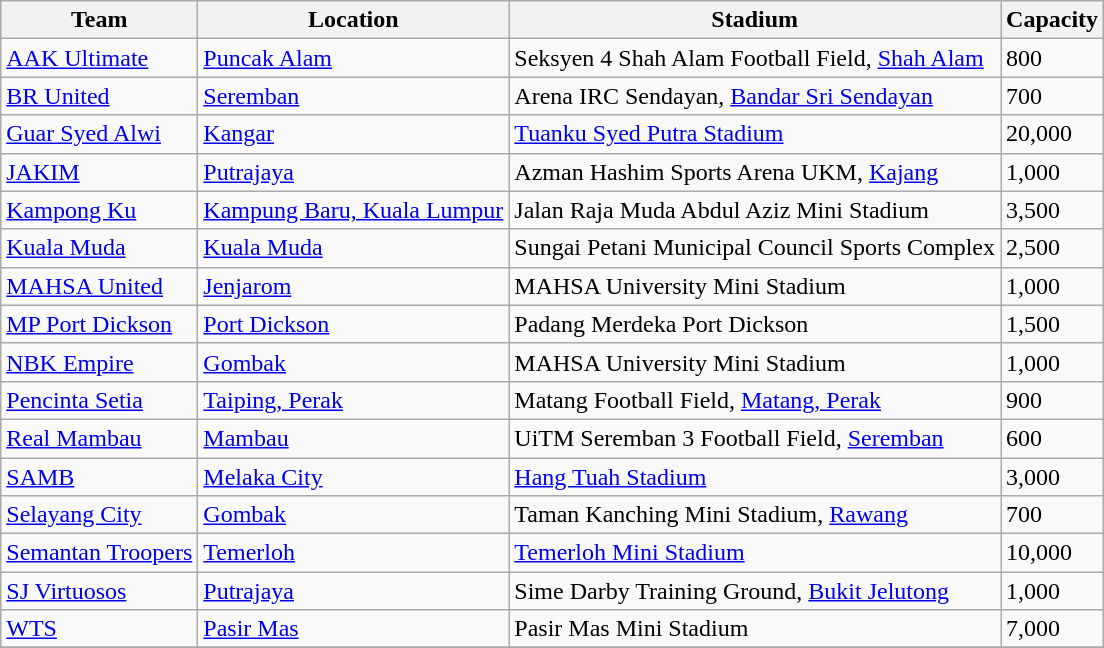<table class="wikitable sortable">
<tr>
<th>Team</th>
<th>Location</th>
<th>Stadium</th>
<th>Capacity</th>
</tr>
<tr>
<td><a href='#'>AAK Ultimate</a></td>
<td><a href='#'>Puncak Alam</a></td>
<td>Seksyen 4 Shah Alam Football Field, <a href='#'>Shah Alam</a></td>
<td>800</td>
</tr>
<tr>
<td><a href='#'>BR United</a></td>
<td><a href='#'>Seremban</a></td>
<td>Arena IRC Sendayan, <a href='#'>Bandar Sri Sendayan</a></td>
<td>700</td>
</tr>
<tr>
<td><a href='#'>Guar Syed Alwi</a></td>
<td><a href='#'>Kangar</a></td>
<td><a href='#'>Tuanku Syed Putra Stadium</a></td>
<td>20,000</td>
</tr>
<tr>
<td><a href='#'>JAKIM</a></td>
<td><a href='#'>Putrajaya</a></td>
<td>Azman Hashim Sports Arena UKM, <a href='#'>Kajang</a></td>
<td>1,000</td>
</tr>
<tr>
<td><a href='#'>Kampong Ku</a></td>
<td><a href='#'>Kampung Baru, Kuala Lumpur</a></td>
<td>Jalan Raja Muda Abdul Aziz Mini Stadium</td>
<td>3,500</td>
</tr>
<tr>
<td><a href='#'>Kuala Muda</a></td>
<td><a href='#'>Kuala Muda</a></td>
<td>Sungai Petani Municipal Council Sports Complex</td>
<td>2,500</td>
</tr>
<tr>
<td><a href='#'>MAHSA United</a></td>
<td><a href='#'>Jenjarom</a></td>
<td>MAHSA University Mini Stadium</td>
<td>1,000</td>
</tr>
<tr>
<td><a href='#'>MP Port Dickson</a></td>
<td><a href='#'>Port Dickson</a></td>
<td>Padang Merdeka Port Dickson</td>
<td>1,500</td>
</tr>
<tr>
<td><a href='#'>NBK Empire</a></td>
<td><a href='#'>Gombak</a></td>
<td>MAHSA University Mini Stadium</td>
<td>1,000</td>
</tr>
<tr>
<td><a href='#'>Pencinta Setia</a></td>
<td><a href='#'>Taiping, Perak</a></td>
<td>Matang Football Field, <a href='#'>Matang, Perak</a></td>
<td>900</td>
</tr>
<tr>
<td><a href='#'>Real Mambau</a></td>
<td><a href='#'>Mambau</a></td>
<td>UiTM Seremban 3 Football Field, <a href='#'>Seremban</a></td>
<td>600</td>
</tr>
<tr>
<td><a href='#'>SAMB</a></td>
<td><a href='#'>Melaka City</a></td>
<td><a href='#'>Hang Tuah Stadium</a></td>
<td>3,000</td>
</tr>
<tr>
<td><a href='#'>Selayang City</a></td>
<td><a href='#'>Gombak</a></td>
<td>Taman Kanching Mini Stadium, <a href='#'>Rawang</a></td>
<td>700</td>
</tr>
<tr>
<td><a href='#'>Semantan Troopers</a></td>
<td><a href='#'>Temerloh</a></td>
<td><a href='#'>Temerloh Mini Stadium</a></td>
<td>10,000</td>
</tr>
<tr>
<td><a href='#'>SJ Virtuosos</a></td>
<td><a href='#'>Putrajaya</a></td>
<td>Sime Darby Training Ground, <a href='#'>Bukit Jelutong</a></td>
<td>1,000</td>
</tr>
<tr>
<td><a href='#'>WTS</a></td>
<td><a href='#'>Pasir Mas</a></td>
<td>Pasir Mas Mini Stadium</td>
<td>7,000</td>
</tr>
<tr>
</tr>
</table>
